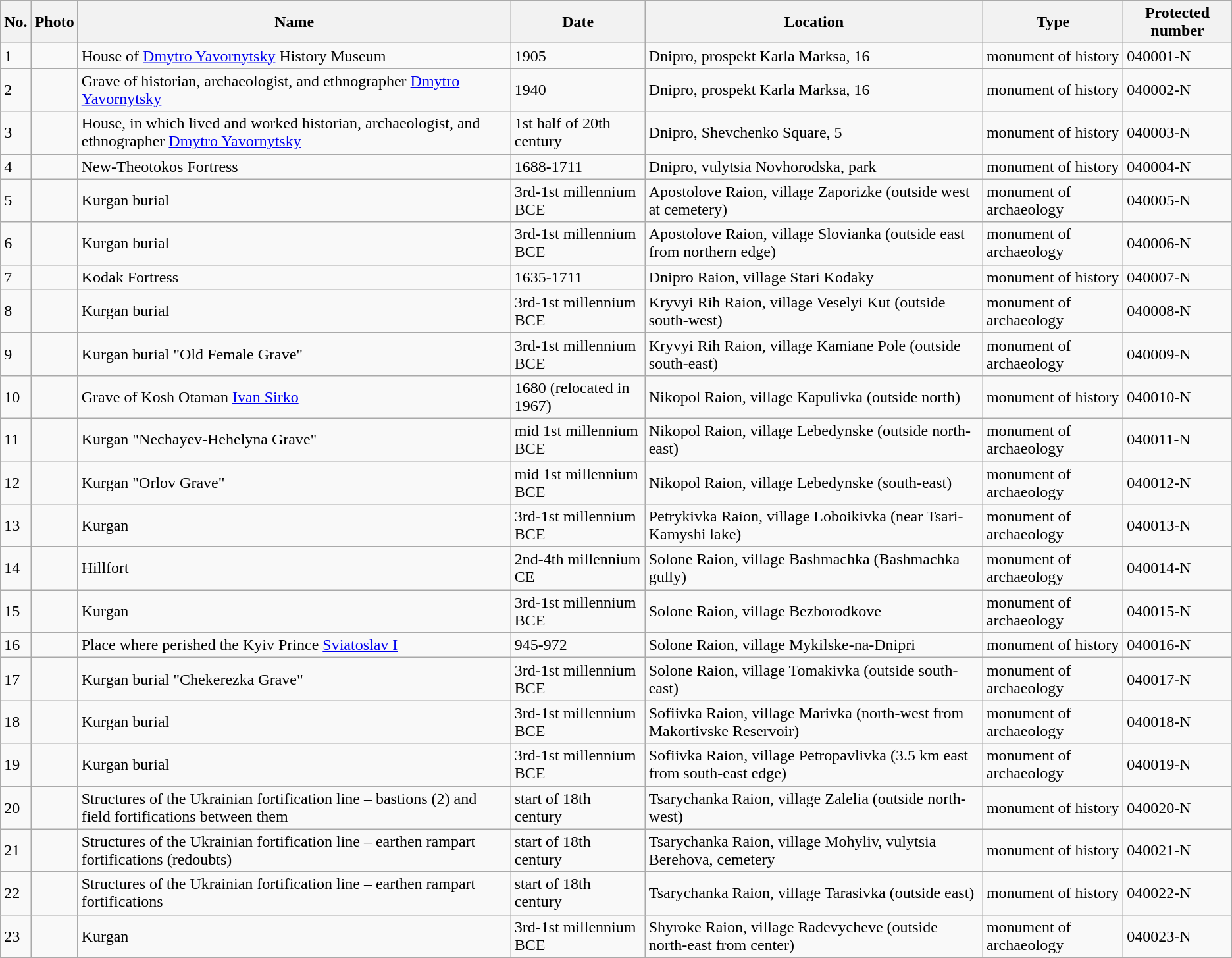<table class="wikitable">
<tr>
<th>No.</th>
<th>Photo</th>
<th>Name</th>
<th>Date</th>
<th>Location</th>
<th>Type</th>
<th>Protected number</th>
</tr>
<tr>
<td>1</td>
<td></td>
<td>House of <a href='#'>Dmytro Yavornytsky</a> History Museum</td>
<td>1905</td>
<td>Dnipro, prospekt Karla Marksa, 16</td>
<td>monument of history</td>
<td>040001-N</td>
</tr>
<tr>
<td>2</td>
<td></td>
<td>Grave of historian, archaeologist, and ethnographer <a href='#'>Dmytro Yavornytsky</a></td>
<td>1940</td>
<td>Dnipro, prospekt Karla Marksa, 16</td>
<td>monument of history</td>
<td>040002-N</td>
</tr>
<tr>
<td>3</td>
<td></td>
<td>House, in which lived and worked historian, archaeologist, and ethnographer <a href='#'>Dmytro Yavornytsky</a></td>
<td>1st half of 20th century</td>
<td>Dnipro, Shevchenko Square, 5</td>
<td>monument of history</td>
<td>040003-N</td>
</tr>
<tr>
<td>4</td>
<td></td>
<td>New-Theotokos Fortress</td>
<td>1688-1711</td>
<td>Dnipro, vulytsia Novhorodska, park</td>
<td>monument of history</td>
<td>040004-N</td>
</tr>
<tr>
<td>5</td>
<td></td>
<td>Kurgan burial</td>
<td>3rd-1st millennium BCE</td>
<td>Apostolove Raion, village Zaporizke (outside west at cemetery)</td>
<td>monument of archaeology</td>
<td>040005-N</td>
</tr>
<tr>
<td>6</td>
<td></td>
<td>Kurgan burial</td>
<td>3rd-1st millennium BCE</td>
<td>Apostolove Raion, village Slovianka (outside east from northern edge)</td>
<td>monument of archaeology</td>
<td>040006-N</td>
</tr>
<tr>
<td>7</td>
<td></td>
<td>Kodak Fortress</td>
<td>1635-1711</td>
<td>Dnipro Raion, village Stari Kodaky</td>
<td>monument of history</td>
<td>040007-N</td>
</tr>
<tr>
<td>8</td>
<td></td>
<td>Kurgan burial</td>
<td>3rd-1st millennium BCE</td>
<td>Kryvyi Rih Raion, village Veselyi Kut (outside south-west)</td>
<td>monument of archaeology</td>
<td>040008-N</td>
</tr>
<tr>
<td>9</td>
<td></td>
<td>Kurgan burial "Old Female Grave"</td>
<td>3rd-1st millennium BCE</td>
<td>Kryvyi Rih Raion, village Kamiane Pole (outside south-east)</td>
<td>monument of archaeology</td>
<td>040009-N</td>
</tr>
<tr>
<td>10</td>
<td></td>
<td>Grave of Kosh Otaman <a href='#'>Ivan Sirko</a></td>
<td>1680 (relocated in 1967)</td>
<td>Nikopol Raion, village Kapulivka (outside north)</td>
<td>monument of history</td>
<td>040010-N</td>
</tr>
<tr>
<td>11</td>
<td></td>
<td>Kurgan "Nechayev-Hehelyna Grave"</td>
<td>mid 1st millennium BCE</td>
<td>Nikopol Raion, village Lebedynske (outside north-east)</td>
<td>monument of archaeology</td>
<td>040011-N</td>
</tr>
<tr>
<td>12</td>
<td></td>
<td>Kurgan "Orlov Grave"</td>
<td>mid 1st millennium BCE</td>
<td>Nikopol Raion, village Lebedynske (south-east)</td>
<td>monument of archaeology</td>
<td>040012-N</td>
</tr>
<tr>
<td>13</td>
<td></td>
<td>Kurgan</td>
<td>3rd-1st millennium BCE</td>
<td>Petrykivka Raion, village Loboikivka (near Tsari-Kamyshi lake)</td>
<td>monument of archaeology</td>
<td>040013-N</td>
</tr>
<tr>
<td>14</td>
<td></td>
<td>Hillfort</td>
<td>2nd-4th millennium CE</td>
<td>Solone Raion, village Bashmachka (Bashmachka gully)</td>
<td>monument of archaeology</td>
<td>040014-N</td>
</tr>
<tr>
<td>15</td>
<td></td>
<td>Kurgan</td>
<td>3rd-1st millennium BCE</td>
<td>Solone Raion, village Bezborodkove</td>
<td>monument of archaeology</td>
<td>040015-N</td>
</tr>
<tr>
<td>16</td>
<td></td>
<td>Place where perished the Kyiv Prince <a href='#'>Sviatoslav I</a></td>
<td>945-972</td>
<td>Solone Raion, village Mykilske-na-Dnipri</td>
<td>monument of history</td>
<td>040016-N</td>
</tr>
<tr>
<td>17</td>
<td></td>
<td>Kurgan burial "Chekerezka Grave"</td>
<td>3rd-1st millennium BCE</td>
<td>Solone Raion, village Tomakivka (outside south-east)</td>
<td>monument of archaeology</td>
<td>040017-N</td>
</tr>
<tr>
<td>18</td>
<td></td>
<td>Kurgan burial</td>
<td>3rd-1st millennium BCE</td>
<td>Sofiivka Raion, village Marivka (north-west from Makortivske Reservoir)</td>
<td>monument of archaeology</td>
<td>040018-N</td>
</tr>
<tr>
<td>19</td>
<td></td>
<td>Kurgan burial</td>
<td>3rd-1st millennium BCE</td>
<td>Sofiivka Raion, village Petropavlivka (3.5 km east from south-east edge)</td>
<td>monument of archaeology</td>
<td>040019-N</td>
</tr>
<tr>
<td>20</td>
<td></td>
<td>Structures of the Ukrainian fortification line – bastions (2) and field fortifications between them</td>
<td>start of 18th century</td>
<td>Tsarychanka Raion, village Zalelia (outside north-west)</td>
<td>monument of history</td>
<td>040020-N</td>
</tr>
<tr>
<td>21</td>
<td></td>
<td>Structures of the Ukrainian fortification line – earthen rampart fortifications (redoubts)</td>
<td>start of 18th century</td>
<td>Tsarychanka Raion, village Mohyliv, vulytsia Berehova, cemetery</td>
<td>monument of history</td>
<td>040021-N</td>
</tr>
<tr>
<td>22</td>
<td></td>
<td>Structures of the Ukrainian fortification line – earthen rampart fortifications</td>
<td>start of 18th century</td>
<td>Tsarychanka Raion, village Tarasivka (outside east)</td>
<td>monument of history</td>
<td>040022-N</td>
</tr>
<tr>
<td>23</td>
<td></td>
<td>Kurgan</td>
<td>3rd-1st millennium BCE</td>
<td>Shyroke Raion, village Radevycheve (outside north-east from center)</td>
<td>monument of archaeology</td>
<td>040023-N</td>
</tr>
</table>
